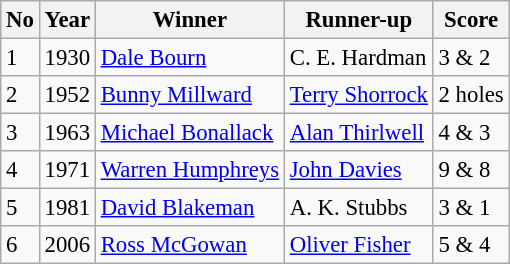<table class=wikitable style="font-size: 95%;">
<tr>
<th>No</th>
<th>Year</th>
<th>Winner</th>
<th>Runner-up</th>
<th>Score</th>
</tr>
<tr>
<td>1</td>
<td>1930</td>
<td><a href='#'>Dale Bourn</a></td>
<td>C. E. Hardman</td>
<td>3 & 2</td>
</tr>
<tr>
<td>2</td>
<td>1952</td>
<td><a href='#'>Bunny Millward</a></td>
<td><a href='#'>Terry Shorrock</a></td>
<td>2 holes</td>
</tr>
<tr>
<td>3</td>
<td>1963</td>
<td><a href='#'>Michael Bonallack</a></td>
<td><a href='#'>Alan Thirlwell</a></td>
<td>4 & 3</td>
</tr>
<tr>
<td>4</td>
<td>1971</td>
<td><a href='#'>Warren Humphreys</a></td>
<td><a href='#'>John Davies</a></td>
<td>9 & 8</td>
</tr>
<tr>
<td>5</td>
<td>1981</td>
<td><a href='#'>David Blakeman</a></td>
<td>A. K. Stubbs</td>
<td>3 & 1</td>
</tr>
<tr>
<td>6</td>
<td>2006</td>
<td><a href='#'>Ross McGowan</a></td>
<td><a href='#'>Oliver Fisher</a></td>
<td>5 & 4</td>
</tr>
</table>
